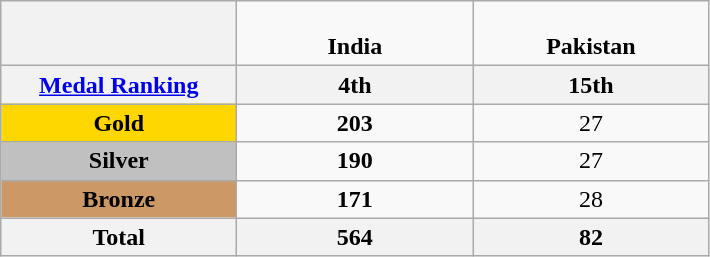<table class="wikitable" style="text-align:center">
<tr>
<th style="width:150px;"></th>
<td style="width:150px;" style="background-color:#0044AA"><span><br><strong>India</strong></span></td>
<td style="width:150px;"style="background-color:green"><span><br><strong>Pakistan</strong></span></td>
</tr>
<tr>
<th><a href='#'>Medal Ranking</a></th>
<th>4th</th>
<th>15th</th>
</tr>
<tr>
<td style="background:gold"><strong>Gold</strong></td>
<td><strong>203</strong></td>
<td>27</td>
</tr>
<tr>
<td style="background:silver"><strong>Silver</strong></td>
<td><strong>190</strong></td>
<td>27</td>
</tr>
<tr>
<td style="background:#cc9966"><strong>Bronze</strong></td>
<td><strong>171</strong></td>
<td>28</td>
</tr>
<tr>
<th>Total</th>
<th>564</th>
<th>82</th>
</tr>
</table>
